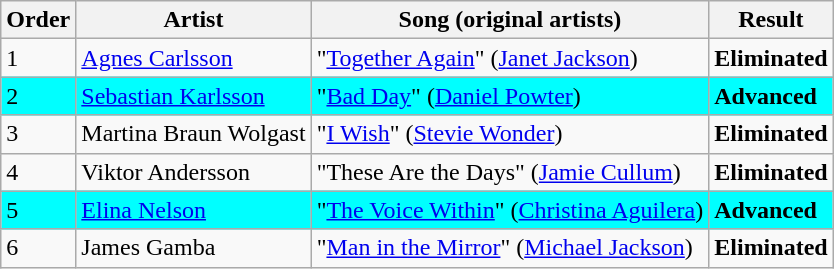<table class=wikitable>
<tr>
<th>Order</th>
<th>Artist</th>
<th>Song (original artists)</th>
<th>Result</th>
</tr>
<tr>
<td>1</td>
<td><a href='#'>Agnes Carlsson</a></td>
<td>"<a href='#'>Together Again</a>" (<a href='#'>Janet Jackson</a>)</td>
<td><strong>Eliminated</strong></td>
</tr>
<tr style="background:cyan;">
<td>2</td>
<td><a href='#'>Sebastian Karlsson</a></td>
<td>"<a href='#'>Bad Day</a>" (<a href='#'>Daniel Powter</a>)</td>
<td><strong>Advanced</strong></td>
</tr>
<tr>
<td>3</td>
<td>Martina Braun Wolgast</td>
<td>"<a href='#'>I Wish</a>" (<a href='#'>Stevie Wonder</a>)</td>
<td><strong>Eliminated</strong></td>
</tr>
<tr>
<td>4</td>
<td>Viktor Andersson</td>
<td>"These Are the Days" (<a href='#'>Jamie Cullum</a>)</td>
<td><strong>Eliminated</strong></td>
</tr>
<tr style="background:cyan;">
<td>5</td>
<td><a href='#'>Elina Nelson</a></td>
<td>"<a href='#'>The Voice Within</a>" (<a href='#'>Christina Aguilera</a>)</td>
<td><strong>Advanced</strong></td>
</tr>
<tr>
<td>6</td>
<td>James Gamba</td>
<td>"<a href='#'>Man in the Mirror</a>" (<a href='#'>Michael Jackson</a>)</td>
<td><strong>Eliminated</strong></td>
</tr>
</table>
